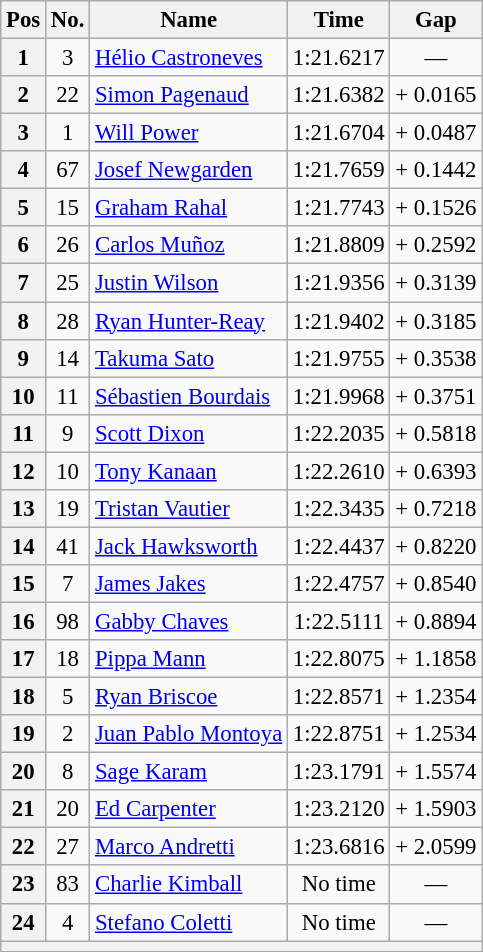<table class="wikitable" style="text-align:center; font-size: 95%;">
<tr>
<th>Pos</th>
<th>No.</th>
<th>Name</th>
<th>Time</th>
<th>Gap</th>
</tr>
<tr>
<th scope="row">1</th>
<td>3</td>
<td align=left> <a href='#'>Hélio Castroneves</a></td>
<td>1:21.6217</td>
<td>—</td>
</tr>
<tr>
<th scope="row">2</th>
<td>22</td>
<td align=left> <a href='#'>Simon Pagenaud</a></td>
<td>1:21.6382</td>
<td>+ 0.0165</td>
</tr>
<tr>
<th scope="row">3</th>
<td>1</td>
<td align=left> <a href='#'>Will Power</a></td>
<td>1:21.6704</td>
<td>+ 0.0487</td>
</tr>
<tr>
<th scope="row">4</th>
<td>67</td>
<td align=left> <a href='#'>Josef Newgarden</a></td>
<td>1:21.7659</td>
<td>+ 0.1442</td>
</tr>
<tr>
<th scope="row">5</th>
<td>15</td>
<td align=left> <a href='#'>Graham Rahal</a></td>
<td>1:21.7743</td>
<td>+ 0.1526</td>
</tr>
<tr>
<th scope="row">6</th>
<td>26</td>
<td align=left> <a href='#'>Carlos Muñoz</a></td>
<td>1:21.8809</td>
<td>+ 0.2592</td>
</tr>
<tr>
<th scope="row">7</th>
<td>25</td>
<td align=left> <a href='#'>Justin Wilson</a></td>
<td>1:21.9356</td>
<td>+ 0.3139</td>
</tr>
<tr>
<th scope="row">8</th>
<td>28</td>
<td align=left> <a href='#'>Ryan Hunter-Reay</a></td>
<td>1:21.9402</td>
<td>+ 0.3185</td>
</tr>
<tr>
<th scope="row">9</th>
<td>14</td>
<td align=left> <a href='#'>Takuma Sato</a></td>
<td>1:21.9755</td>
<td>+ 0.3538</td>
</tr>
<tr>
<th scope="row">10</th>
<td>11</td>
<td align=left> <a href='#'>Sébastien Bourdais</a></td>
<td>1:21.9968</td>
<td>+ 0.3751</td>
</tr>
<tr>
<th scope="row">11</th>
<td>9</td>
<td align=left> <a href='#'>Scott Dixon</a></td>
<td>1:22.2035</td>
<td>+ 0.5818</td>
</tr>
<tr>
<th scope="row">12</th>
<td>10</td>
<td align=left> <a href='#'>Tony Kanaan</a></td>
<td>1:22.2610</td>
<td>+ 0.6393</td>
</tr>
<tr>
<th scope="row">13</th>
<td>19</td>
<td align=left> <a href='#'>Tristan Vautier</a></td>
<td>1:22.3435</td>
<td>+ 0.7218</td>
</tr>
<tr>
<th scope="row">14</th>
<td>41</td>
<td align=left> <a href='#'>Jack Hawksworth</a></td>
<td>1:22.4437</td>
<td>+ 0.8220</td>
</tr>
<tr>
<th scope="row">15</th>
<td>7</td>
<td align=left> <a href='#'>James Jakes</a></td>
<td>1:22.4757</td>
<td>+ 0.8540</td>
</tr>
<tr>
<th scope="row">16</th>
<td>98</td>
<td align=left> <a href='#'>Gabby Chaves</a></td>
<td>1:22.5111</td>
<td>+ 0.8894</td>
</tr>
<tr>
<th scope="row">17</th>
<td>18</td>
<td align=left> <a href='#'>Pippa Mann</a></td>
<td>1:22.8075</td>
<td>+ 1.1858</td>
</tr>
<tr>
<th scope="row">18</th>
<td>5</td>
<td align=left> <a href='#'>Ryan Briscoe</a></td>
<td>1:22.8571</td>
<td>+ 1.2354</td>
</tr>
<tr>
<th scope="row">19</th>
<td>2</td>
<td align=left> <a href='#'>Juan Pablo Montoya</a></td>
<td>1:22.8751</td>
<td>+ 1.2534</td>
</tr>
<tr>
<th scope="row">20</th>
<td>8</td>
<td align=left> <a href='#'>Sage Karam</a></td>
<td>1:23.1791</td>
<td>+ 1.5574</td>
</tr>
<tr>
<th scope="row">21</th>
<td>20</td>
<td align=left> <a href='#'>Ed Carpenter</a></td>
<td>1:23.2120</td>
<td>+ 1.5903</td>
</tr>
<tr>
<th scope="row">22</th>
<td>27</td>
<td align=left> <a href='#'>Marco Andretti</a></td>
<td>1:23.6816</td>
<td>+ 2.0599</td>
</tr>
<tr>
<th scope="row">23</th>
<td>83</td>
<td align=left> <a href='#'>Charlie Kimball</a></td>
<td>No time</td>
<td>—</td>
</tr>
<tr>
<th scope="row">24</th>
<td>4</td>
<td align=left> <a href='#'>Stefano Coletti</a></td>
<td>No time</td>
<td>—</td>
</tr>
<tr>
<th colspan=5></th>
</tr>
</table>
